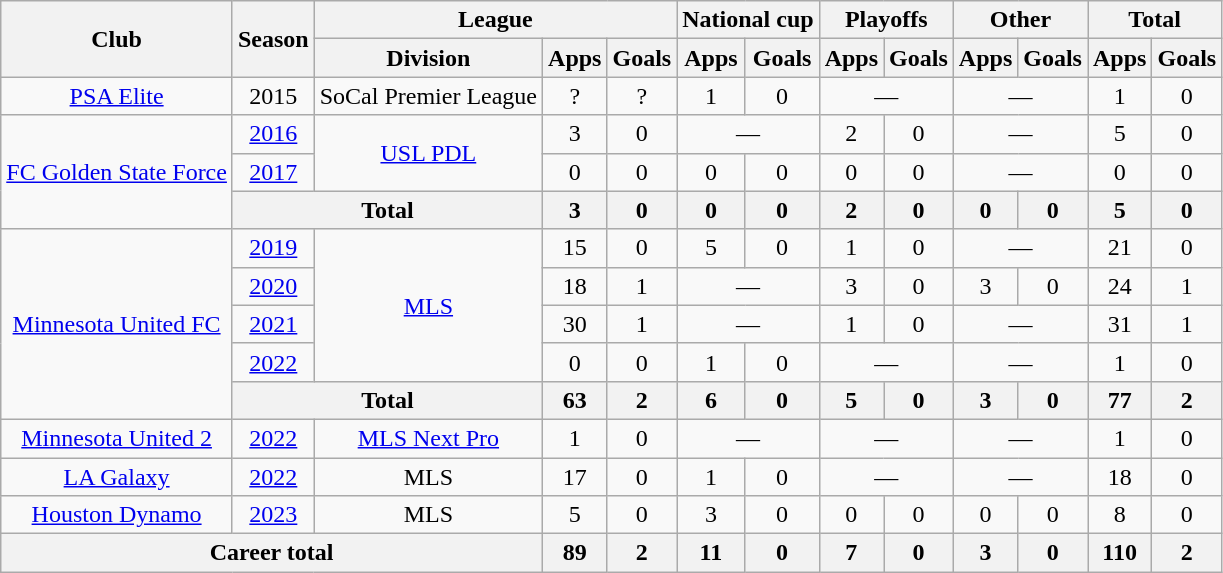<table class="wikitable" style="text-align:center">
<tr>
<th rowspan="2">Club</th>
<th rowspan="2">Season</th>
<th colspan="3">League</th>
<th colspan="2">National cup</th>
<th colspan="2">Playoffs</th>
<th colspan="2">Other</th>
<th colspan="2">Total</th>
</tr>
<tr>
<th>Division</th>
<th>Apps</th>
<th>Goals</th>
<th>Apps</th>
<th>Goals</th>
<th>Apps</th>
<th>Goals</th>
<th>Apps</th>
<th>Goals</th>
<th>Apps</th>
<th>Goals</th>
</tr>
<tr>
<td><a href='#'>PSA Elite</a></td>
<td>2015</td>
<td>SoCal Premier League</td>
<td>?</td>
<td>?</td>
<td>1</td>
<td>0</td>
<td colspan="2">—</td>
<td colspan="2">—</td>
<td>1</td>
<td>0</td>
</tr>
<tr>
<td rowspan="3"><a href='#'>FC Golden State Force</a></td>
<td><a href='#'>2016</a></td>
<td rowspan="2"><a href='#'>USL PDL</a></td>
<td>3</td>
<td>0</td>
<td colspan="2">—</td>
<td>2</td>
<td>0</td>
<td colspan="2">—</td>
<td>5</td>
<td>0</td>
</tr>
<tr>
<td><a href='#'>2017</a></td>
<td>0</td>
<td>0</td>
<td>0</td>
<td>0</td>
<td>0</td>
<td>0</td>
<td colspan="2">—</td>
<td>0</td>
<td>0</td>
</tr>
<tr>
<th colspan="2">Total</th>
<th>3</th>
<th>0</th>
<th>0</th>
<th>0</th>
<th>2</th>
<th>0</th>
<th>0</th>
<th>0</th>
<th>5</th>
<th>0</th>
</tr>
<tr>
<td rowspan="5"><a href='#'>Minnesota United FC</a></td>
<td><a href='#'>2019</a></td>
<td rowspan="4"><a href='#'>MLS</a></td>
<td>15</td>
<td>0</td>
<td>5</td>
<td>0</td>
<td>1</td>
<td>0</td>
<td colspan="2">—</td>
<td>21</td>
<td>0</td>
</tr>
<tr>
<td><a href='#'>2020</a></td>
<td>18</td>
<td>1</td>
<td colspan="2">—</td>
<td>3</td>
<td>0</td>
<td>3</td>
<td>0</td>
<td>24</td>
<td>1</td>
</tr>
<tr>
<td><a href='#'>2021</a></td>
<td>30</td>
<td>1</td>
<td colspan="2">—</td>
<td>1</td>
<td>0</td>
<td colspan="2">—</td>
<td>31</td>
<td>1</td>
</tr>
<tr>
<td><a href='#'>2022</a></td>
<td>0</td>
<td>0</td>
<td>1</td>
<td>0</td>
<td colspan="2">—</td>
<td colspan="2">—</td>
<td>1</td>
<td>0</td>
</tr>
<tr>
<th colspan="2">Total</th>
<th>63</th>
<th>2</th>
<th>6</th>
<th>0</th>
<th>5</th>
<th>0</th>
<th>3</th>
<th>0</th>
<th>77</th>
<th>2</th>
</tr>
<tr>
<td><a href='#'>Minnesota United 2</a></td>
<td><a href='#'>2022</a></td>
<td><a href='#'>MLS Next Pro</a></td>
<td>1</td>
<td>0</td>
<td colspan="2">—</td>
<td colspan="2">—</td>
<td colspan="2">—</td>
<td>1</td>
<td>0</td>
</tr>
<tr>
<td><a href='#'>LA Galaxy</a></td>
<td><a href='#'>2022</a></td>
<td>MLS</td>
<td>17</td>
<td>0</td>
<td>1</td>
<td>0</td>
<td colspan="2">—</td>
<td colspan="2">—</td>
<td>18</td>
<td>0</td>
</tr>
<tr>
<td><a href='#'>Houston Dynamo</a></td>
<td><a href='#'>2023</a></td>
<td>MLS</td>
<td>5</td>
<td>0</td>
<td>3</td>
<td>0</td>
<td>0</td>
<td>0</td>
<td>0</td>
<td>0</td>
<td>8</td>
<td>0</td>
</tr>
<tr>
<th colspan="3">Career total</th>
<th>89</th>
<th>2</th>
<th>11</th>
<th>0</th>
<th>7</th>
<th>0</th>
<th>3</th>
<th>0</th>
<th>110</th>
<th>2</th>
</tr>
</table>
